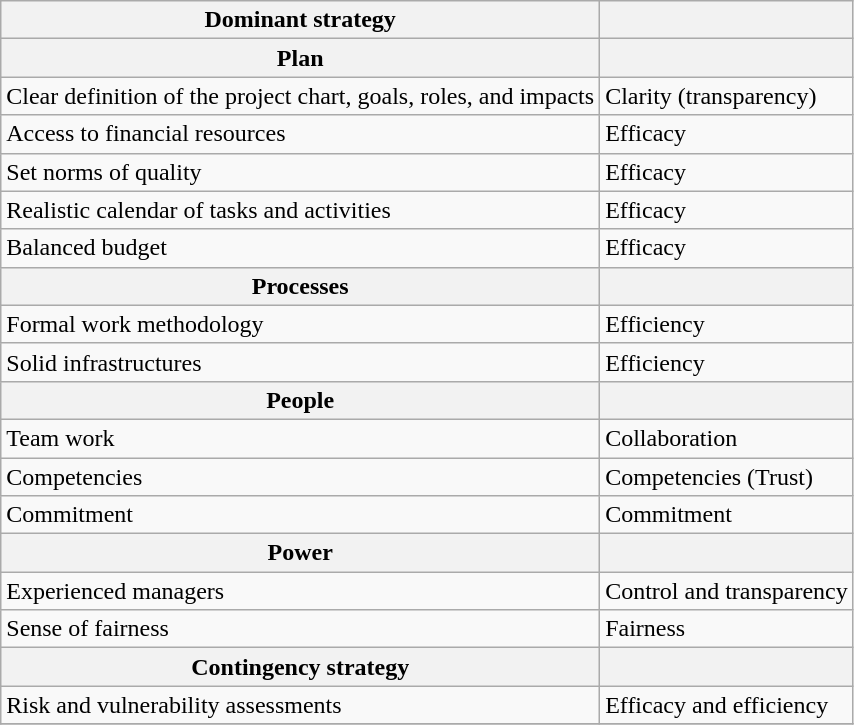<table class="wikitable">
<tr>
<th>Dominant strategy</th>
<th></th>
</tr>
<tr>
<th>Plan</th>
<th></th>
</tr>
<tr>
<td>Clear definition of the project chart, goals, roles, and impacts</td>
<td>Clarity (transparency)</td>
</tr>
<tr>
<td>Access to financial resources</td>
<td>Efficacy</td>
</tr>
<tr>
<td>Set norms of quality</td>
<td>Efficacy</td>
</tr>
<tr>
<td>Realistic calendar of tasks and activities</td>
<td>Efficacy</td>
</tr>
<tr>
<td>Balanced budget</td>
<td>Efficacy</td>
</tr>
<tr>
<th>Processes</th>
<th></th>
</tr>
<tr>
<td>Formal work methodology</td>
<td>Efficiency</td>
</tr>
<tr>
<td>Solid infrastructures</td>
<td>Efficiency</td>
</tr>
<tr>
<th>People</th>
<th></th>
</tr>
<tr>
<td>Team work</td>
<td>Collaboration</td>
</tr>
<tr>
<td>Competencies</td>
<td>Competencies (Trust)</td>
</tr>
<tr>
<td>Commitment</td>
<td>Commitment</td>
</tr>
<tr>
<th>Power</th>
<th></th>
</tr>
<tr>
<td>Experienced managers</td>
<td>Control and transparency</td>
</tr>
<tr>
<td>Sense of fairness</td>
<td>Fairness</td>
</tr>
<tr>
<th>Contingency strategy</th>
<th></th>
</tr>
<tr>
<td>Risk and vulnerability assessments</td>
<td>Efficacy and efficiency</td>
</tr>
<tr>
</tr>
</table>
